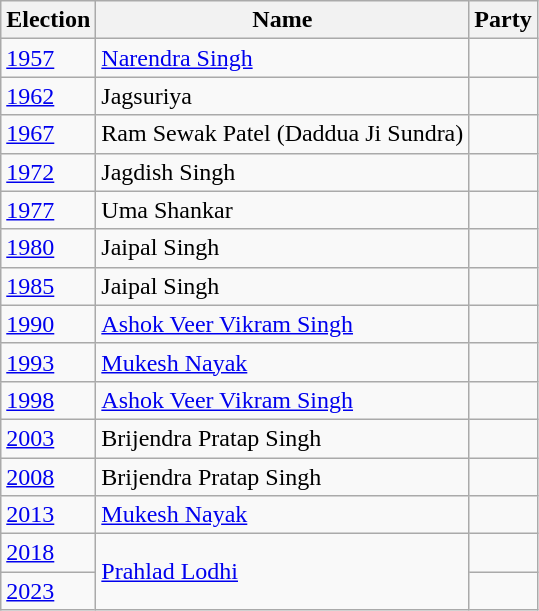<table class="wikitable sortable">
<tr>
<th>Election</th>
<th>Name</th>
<th colspan=2>Party</th>
</tr>
<tr>
<td><a href='#'>1957</a></td>
<td><a href='#'>Narendra Singh</a></td>
<td></td>
</tr>
<tr>
<td><a href='#'>1962</a></td>
<td>Jagsuriya</td>
</tr>
<tr>
<td><a href='#'>1967</a></td>
<td>Ram Sewak Patel (Daddua Ji Sundra)</td>
<td></td>
</tr>
<tr>
<td><a href='#'>1972</a></td>
<td>Jagdish Singh</td>
<td></td>
</tr>
<tr>
<td><a href='#'>1977</a></td>
<td>Uma Shankar</td>
<td></td>
</tr>
<tr>
<td><a href='#'>1980</a></td>
<td>Jaipal Singh</td>
<td></td>
</tr>
<tr>
<td><a href='#'>1985</a></td>
<td>Jaipal Singh</td>
<td></td>
</tr>
<tr>
<td><a href='#'>1990</a></td>
<td><a href='#'>Ashok Veer Vikram Singh</a></td>
<td></td>
</tr>
<tr>
<td><a href='#'>1993</a></td>
<td><a href='#'>Mukesh Nayak</a></td>
<td></td>
</tr>
<tr>
<td><a href='#'>1998</a></td>
<td><a href='#'>Ashok Veer Vikram Singh</a></td>
<td></td>
</tr>
<tr>
<td><a href='#'>2003</a></td>
<td>Brijendra Pratap Singh</td>
<td></td>
</tr>
<tr>
<td><a href='#'>2008</a></td>
<td>Brijendra Pratap Singh</td>
<td></td>
</tr>
<tr>
<td><a href='#'>2013</a></td>
<td><a href='#'>Mukesh Nayak</a></td>
<td></td>
</tr>
<tr>
<td><a href='#'>2018</a></td>
<td rowspan="2"><a href='#'>Prahlad Lodhi</a></td>
<td></td>
</tr>
<tr>
<td><a href='#'>2023</a></td>
</tr>
</table>
